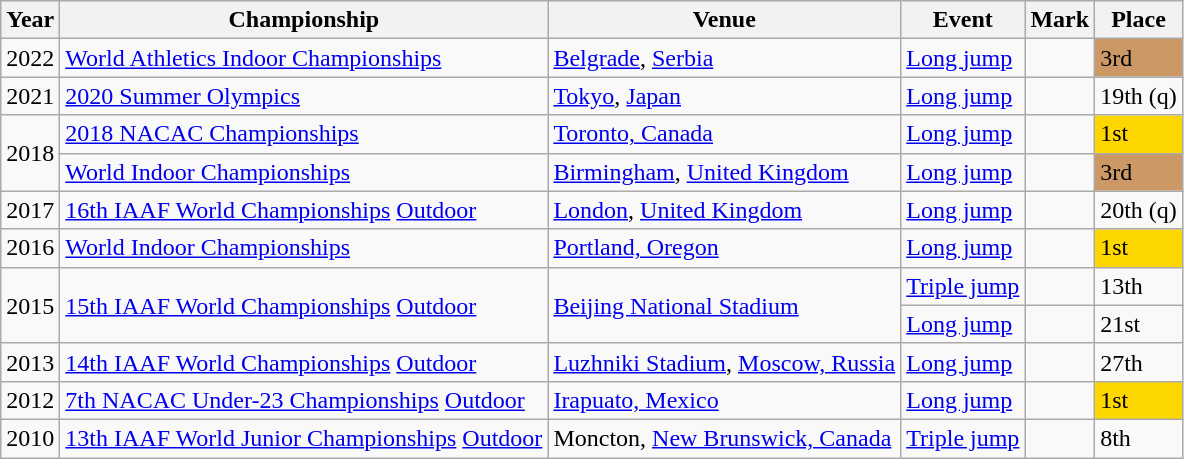<table class="wikitable sortable">
<tr>
<th>Year</th>
<th>Championship</th>
<th>Venue</th>
<th>Event</th>
<th>Mark</th>
<th>Place</th>
</tr>
<tr>
<td>2022</td>
<td><a href='#'>World Athletics Indoor Championships</a></td>
<td><a href='#'>Belgrade</a>, <a href='#'>Serbia</a></td>
<td><a href='#'>Long jump</a></td>
<td><a href='#'></a></td>
<td style="background:#c96;">3rd</td>
</tr>
<tr>
<td>2021</td>
<td><a href='#'>2020 Summer Olympics</a></td>
<td><a href='#'>Tokyo</a>, <a href='#'>Japan</a></td>
<td><a href='#'>Long jump</a></td>
<td></td>
<td>19th (q)</td>
</tr>
<tr>
<td Rowspan=2>2018</td>
<td><a href='#'>2018 NACAC Championships</a></td>
<td><a href='#'>Toronto, Canada</a></td>
<td><a href='#'>Long jump</a></td>
<td></td>
<td style="background:gold;">1st</td>
</tr>
<tr>
<td><a href='#'>World Indoor Championships</a></td>
<td><a href='#'>Birmingham</a>, <a href='#'>United Kingdom</a></td>
<td><a href='#'>Long jump</a></td>
<td></td>
<td style="background:#c96;">3rd</td>
</tr>
<tr>
<td>2017</td>
<td><a href='#'>16th IAAF World Championships</a> <a href='#'>Outdoor</a></td>
<td><a href='#'>London</a>, <a href='#'>United Kingdom</a></td>
<td><a href='#'>Long jump</a></td>
<td></td>
<td>20th (q)</td>
</tr>
<tr>
<td>2016</td>
<td><a href='#'>World Indoor Championships</a></td>
<td><a href='#'>Portland, Oregon</a></td>
<td><a href='#'>Long jump</a></td>
<td></td>
<td style="background:gold;">1st</td>
</tr>
<tr>
<td Rowspan=2>2015</td>
<td Rowspan=2><a href='#'>15th IAAF World Championships</a> <a href='#'>Outdoor</a></td>
<td Rowspan=2><a href='#'>Beijing National Stadium</a></td>
<td><a href='#'>Triple jump</a></td>
<td></td>
<td>13th</td>
</tr>
<tr>
<td><a href='#'>Long jump</a></td>
<td></td>
<td>21st</td>
</tr>
<tr>
<td>2013</td>
<td><a href='#'>14th IAAF World Championships</a> <a href='#'>Outdoor</a></td>
<td><a href='#'>Luzhniki Stadium</a>, <a href='#'>Moscow, Russia</a></td>
<td><a href='#'>Long jump</a></td>
<td></td>
<td>27th</td>
</tr>
<tr>
<td>2012</td>
<td><a href='#'>7th NACAC Under-23 Championships</a> <a href='#'>Outdoor</a></td>
<td><a href='#'>Irapuato, Mexico</a></td>
<td><a href='#'>Long jump</a></td>
<td></td>
<td style="background:gold;">1st</td>
</tr>
<tr>
<td>2010</td>
<td><a href='#'>13th IAAF World Junior Championships</a> <a href='#'>Outdoor</a></td>
<td>Moncton, <a href='#'>New Brunswick, Canada</a></td>
<td><a href='#'>Triple jump</a></td>
<td></td>
<td>8th</td>
</tr>
</table>
